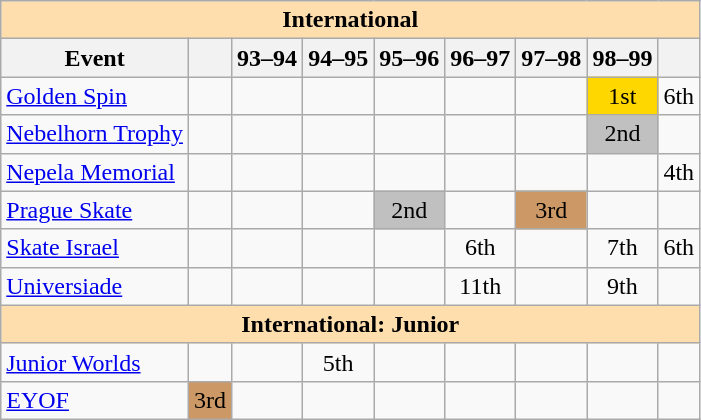<table class="wikitable" style="text-align:center">
<tr>
<th style="background-color: #ffdead; " colspan=9 align=center>International</th>
</tr>
<tr>
<th>Event</th>
<th></th>
<th>93–94</th>
<th>94–95</th>
<th>95–96</th>
<th>96–97</th>
<th>97–98</th>
<th>98–99</th>
<th></th>
</tr>
<tr>
<td align=left><a href='#'>Golden Spin</a></td>
<td></td>
<td></td>
<td></td>
<td></td>
<td></td>
<td></td>
<td bgcolor=gold>1st</td>
<td>6th</td>
</tr>
<tr>
<td align=left><a href='#'>Nebelhorn Trophy</a></td>
<td></td>
<td></td>
<td></td>
<td></td>
<td></td>
<td></td>
<td bgcolor=silver>2nd</td>
<td></td>
</tr>
<tr>
<td align=left><a href='#'>Nepela Memorial</a></td>
<td></td>
<td></td>
<td></td>
<td></td>
<td></td>
<td></td>
<td></td>
<td>4th</td>
</tr>
<tr>
<td align=left><a href='#'>Prague Skate</a></td>
<td></td>
<td></td>
<td></td>
<td bgcolor=silver>2nd</td>
<td></td>
<td bgcolor=cc9966>3rd</td>
<td></td>
<td></td>
</tr>
<tr>
<td align=left><a href='#'>Skate Israel</a></td>
<td></td>
<td></td>
<td></td>
<td></td>
<td>6th</td>
<td></td>
<td>7th</td>
<td>6th</td>
</tr>
<tr>
<td align=left><a href='#'>Universiade</a></td>
<td></td>
<td></td>
<td></td>
<td></td>
<td>11th</td>
<td></td>
<td>9th</td>
<td></td>
</tr>
<tr>
<th style="background-color: #ffdead; " colspan=9 align=center>International: Junior</th>
</tr>
<tr>
<td align=left><a href='#'>Junior Worlds</a></td>
<td></td>
<td></td>
<td>5th</td>
<td></td>
<td></td>
<td></td>
<td></td>
<td></td>
</tr>
<tr>
<td align=left><a href='#'>EYOF</a></td>
<td bgcolor=cc9966>3rd</td>
<td></td>
<td></td>
<td></td>
<td></td>
<td></td>
<td></td>
<td></td>
</tr>
</table>
